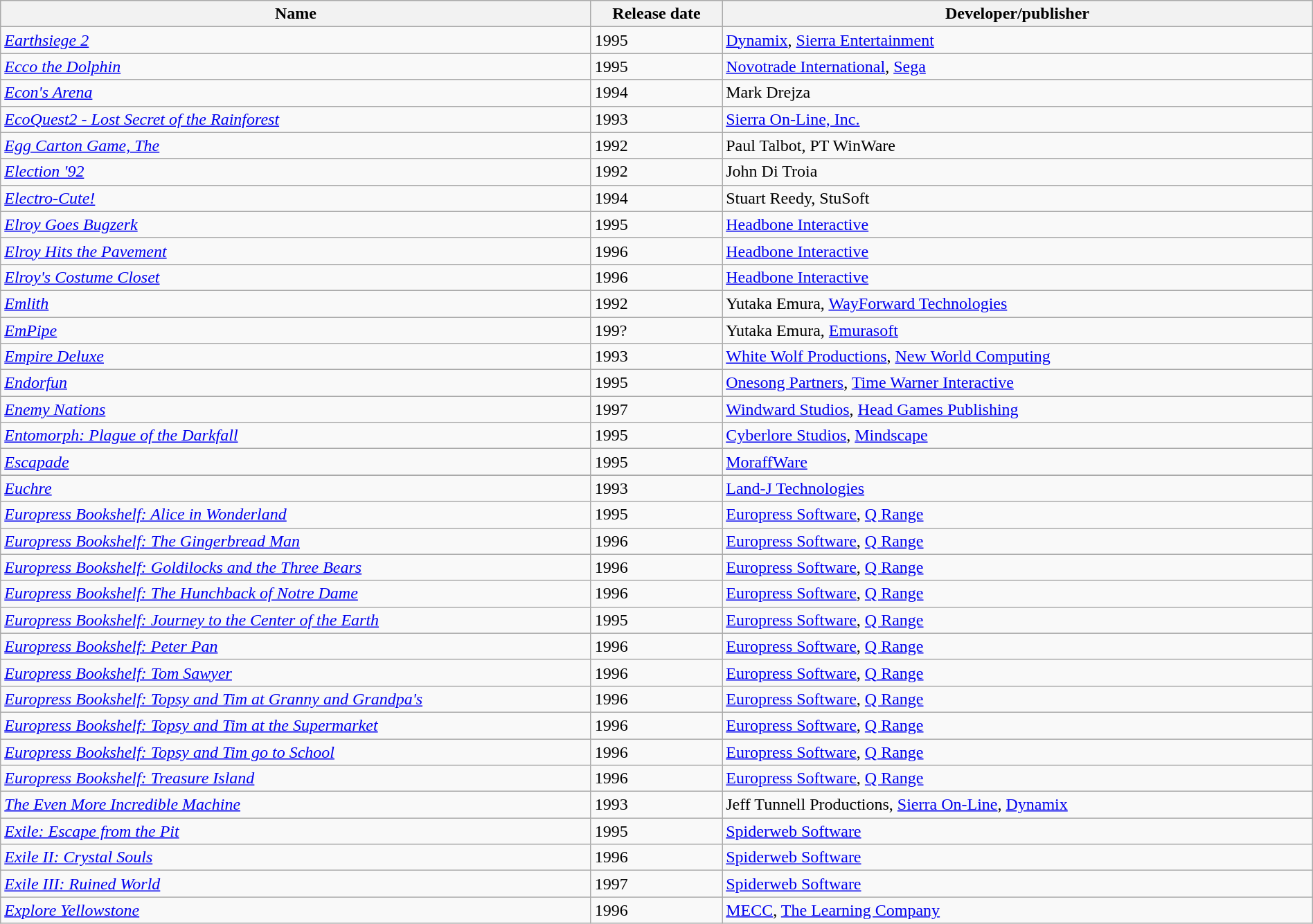<table class="wikitable sortable" style="width:100%;">
<tr>
<th style="width:45%;">Name</th>
<th style="width:10%;">Release date</th>
<th style="width:45%;">Developer/publisher</th>
</tr>
<tr>
<td><em><a href='#'>Earthsiege 2</a></em></td>
<td>1995</td>
<td><a href='#'>Dynamix</a>, <a href='#'>Sierra Entertainment</a></td>
</tr>
<tr>
<td><em><a href='#'>Ecco the Dolphin</a></em></td>
<td>1995</td>
<td><a href='#'>Novotrade International</a>, <a href='#'>Sega</a></td>
</tr>
<tr>
<td><em><a href='#'>Econ's Arena</a></em></td>
<td>1994</td>
<td>Mark Drejza</td>
</tr>
<tr>
<td><em><a href='#'>EcoQuest2 - Lost Secret of the Rainforest</a></em></td>
<td>1993</td>
<td><a href='#'>Sierra On-Line, Inc.</a></td>
</tr>
<tr>
<td><em><a href='#'>Egg Carton Game, The</a></em></td>
<td>1992</td>
<td>Paul Talbot, PT WinWare</td>
</tr>
<tr>
<td><em><a href='#'>Election '92</a></em></td>
<td>1992</td>
<td>John Di Troia</td>
</tr>
<tr>
<td><em><a href='#'>Electro-Cute!</a></em></td>
<td>1994</td>
<td>Stuart Reedy, StuSoft</td>
</tr>
<tr>
<td><em><a href='#'>Elroy Goes Bugzerk</a></em></td>
<td>1995</td>
<td><a href='#'>Headbone Interactive</a></td>
</tr>
<tr>
<td><em><a href='#'>Elroy Hits the Pavement</a></em></td>
<td>1996</td>
<td><a href='#'>Headbone Interactive</a></td>
</tr>
<tr>
<td><em><a href='#'>Elroy's Costume Closet</a></em></td>
<td>1996</td>
<td><a href='#'>Headbone Interactive</a></td>
</tr>
<tr>
<td><em><a href='#'>Emlith</a></em></td>
<td>1992</td>
<td>Yutaka Emura, <a href='#'>WayForward Technologies</a></td>
</tr>
<tr>
<td><em><a href='#'>EmPipe</a></em></td>
<td>199?</td>
<td>Yutaka Emura, <a href='#'>Emurasoft</a></td>
</tr>
<tr>
<td><em><a href='#'>Empire Deluxe</a></em></td>
<td>1993</td>
<td><a href='#'>White Wolf Productions</a>, <a href='#'>New World Computing</a></td>
</tr>
<tr>
<td><em><a href='#'>Endorfun</a></em></td>
<td>1995</td>
<td><a href='#'>Onesong Partners</a>, <a href='#'>Time Warner Interactive</a></td>
</tr>
<tr>
<td><em><a href='#'>Enemy Nations</a></em></td>
<td>1997</td>
<td><a href='#'>Windward Studios</a>, <a href='#'>Head Games Publishing</a></td>
</tr>
<tr>
<td><em><a href='#'>Entomorph: Plague of the Darkfall</a></em></td>
<td>1995</td>
<td><a href='#'>Cyberlore Studios</a>, <a href='#'>Mindscape</a></td>
</tr>
<tr>
<td><em><a href='#'>Escapade</a></em></td>
<td>1995</td>
<td><a href='#'>MoraffWare</a></td>
</tr>
<tr>
</tr>
<tr>
<td><em><a href='#'>Euchre</a></em></td>
<td>1993</td>
<td><a href='#'>Land-J Technologies</a></td>
</tr>
<tr>
<td><em><a href='#'>Europress Bookshelf: Alice in Wonderland</a></em></td>
<td>1995</td>
<td><a href='#'>Europress Software</a>, <a href='#'>Q Range</a></td>
</tr>
<tr>
<td><em><a href='#'>Europress Bookshelf: The Gingerbread Man</a></em></td>
<td>1996</td>
<td><a href='#'>Europress Software</a>, <a href='#'>Q Range</a></td>
</tr>
<tr>
<td><em><a href='#'>Europress Bookshelf: Goldilocks and the Three Bears</a></em></td>
<td>1996</td>
<td><a href='#'>Europress Software</a>, <a href='#'>Q Range</a></td>
</tr>
<tr>
<td><em><a href='#'>Europress Bookshelf: The Hunchback of Notre Dame</a></em></td>
<td>1996</td>
<td><a href='#'>Europress Software</a>, <a href='#'>Q Range</a></td>
</tr>
<tr>
<td><em><a href='#'>Europress Bookshelf: Journey to the Center of the Earth</a></em></td>
<td>1995</td>
<td><a href='#'>Europress Software</a>, <a href='#'>Q Range</a></td>
</tr>
<tr>
<td><em><a href='#'>Europress Bookshelf: Peter Pan</a></em></td>
<td>1996</td>
<td><a href='#'>Europress Software</a>, <a href='#'>Q Range</a></td>
</tr>
<tr>
<td><em><a href='#'>Europress Bookshelf: Tom Sawyer</a></em></td>
<td>1996</td>
<td><a href='#'>Europress Software</a>, <a href='#'>Q Range</a></td>
</tr>
<tr>
<td><em><a href='#'>Europress Bookshelf: Topsy and Tim at Granny and Grandpa's</a></em></td>
<td>1996</td>
<td><a href='#'>Europress Software</a>, <a href='#'>Q Range</a></td>
</tr>
<tr>
<td><em><a href='#'>Europress Bookshelf: Topsy and Tim at the Supermarket</a></em></td>
<td>1996</td>
<td><a href='#'>Europress Software</a>, <a href='#'>Q Range</a></td>
</tr>
<tr>
<td><em><a href='#'>Europress Bookshelf: Topsy and Tim go to School</a></em></td>
<td>1996</td>
<td><a href='#'>Europress Software</a>, <a href='#'>Q Range</a></td>
</tr>
<tr>
<td><em><a href='#'>Europress Bookshelf: Treasure Island</a></em></td>
<td>1996</td>
<td><a href='#'>Europress Software</a>, <a href='#'>Q Range</a></td>
</tr>
<tr>
<td><em><a href='#'>The Even More Incredible Machine</a></em></td>
<td>1993</td>
<td>Jeff Tunnell Productions, <a href='#'>Sierra On-Line</a>, <a href='#'>Dynamix</a></td>
</tr>
<tr>
<td><em><a href='#'>Exile: Escape from the Pit</a></em></td>
<td>1995</td>
<td><a href='#'>Spiderweb Software</a></td>
</tr>
<tr>
<td><em><a href='#'>Exile II: Crystal Souls</a></em></td>
<td>1996</td>
<td><a href='#'>Spiderweb Software</a></td>
</tr>
<tr>
<td><em><a href='#'>Exile III: Ruined World</a></em></td>
<td>1997</td>
<td><a href='#'>Spiderweb Software</a></td>
</tr>
<tr>
<td><em><a href='#'>Explore Yellowstone</a></em></td>
<td>1996</td>
<td><a href='#'>MECC</a>, <a href='#'>The Learning Company</a></td>
</tr>
</table>
